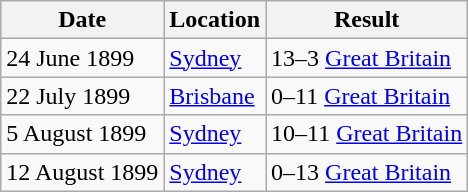<table class="wikitable" style="align:center;">
<tr>
<th>Date</th>
<th>Location</th>
<th>Result</th>
</tr>
<tr>
<td>24 June 1899</td>
<td><a href='#'>Sydney</a></td>
<td> 13–3 <a href='#'>Great Britain</a> </td>
</tr>
<tr>
<td>22 July 1899</td>
<td><a href='#'>Brisbane</a></td>
<td> 0–11 <a href='#'>Great Britain</a> </td>
</tr>
<tr>
<td>5 August 1899</td>
<td><a href='#'>Sydney</a></td>
<td> 10–11 <a href='#'>Great Britain</a> </td>
</tr>
<tr>
<td>12 August 1899</td>
<td><a href='#'>Sydney</a></td>
<td> 0–13 <a href='#'>Great Britain</a> </td>
</tr>
</table>
